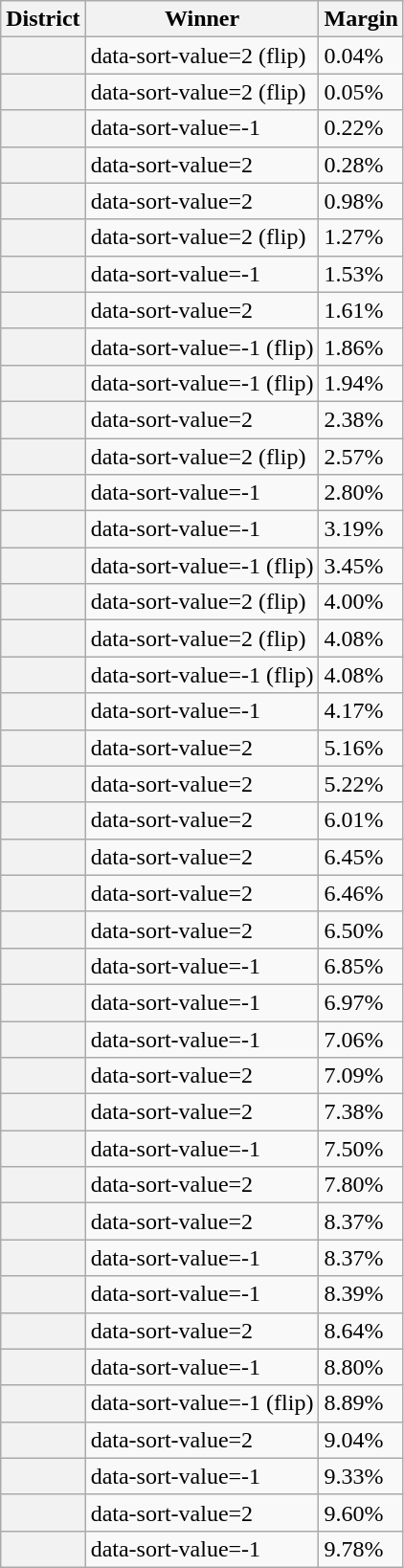<table class="wikitable sortable mw-collapsible mw-collapsed">
<tr>
<th>District</th>
<th>Winner</th>
<th>Margin</th>
</tr>
<tr>
<th></th>
<td>data-sort-value=2  (flip)</td>
<td>0.04%</td>
</tr>
<tr>
<th></th>
<td>data-sort-value=2  (flip)</td>
<td>0.05%</td>
</tr>
<tr>
<th></th>
<td>data-sort-value=-1 </td>
<td>0.22%</td>
</tr>
<tr>
<th></th>
<td>data-sort-value=2 </td>
<td>0.28%</td>
</tr>
<tr>
<th></th>
<td>data-sort-value=2 </td>
<td>0.98%</td>
</tr>
<tr>
<th></th>
<td>data-sort-value=2  (flip)</td>
<td>1.27%</td>
</tr>
<tr>
<th></th>
<td>data-sort-value=-1 </td>
<td>1.53%</td>
</tr>
<tr>
<th></th>
<td>data-sort-value=2 </td>
<td>1.61%</td>
</tr>
<tr>
<th></th>
<td>data-sort-value=-1  (flip)</td>
<td>1.86%</td>
</tr>
<tr>
<th></th>
<td>data-sort-value=-1  (flip)</td>
<td>1.94%</td>
</tr>
<tr>
<th></th>
<td>data-sort-value=2 </td>
<td>2.38%</td>
</tr>
<tr>
<th></th>
<td>data-sort-value=2  (flip)</td>
<td>2.57%</td>
</tr>
<tr>
<th></th>
<td>data-sort-value=-1 </td>
<td>2.80%</td>
</tr>
<tr>
<th></th>
<td>data-sort-value=-1 </td>
<td>3.19%</td>
</tr>
<tr>
<th></th>
<td>data-sort-value=-1  (flip)</td>
<td>3.45%</td>
</tr>
<tr>
<th></th>
<td>data-sort-value=2  (flip)</td>
<td>4.00%</td>
</tr>
<tr>
<th></th>
<td>data-sort-value=2  (flip)</td>
<td>4.08%</td>
</tr>
<tr>
<th></th>
<td>data-sort-value=-1  (flip)</td>
<td>4.08%</td>
</tr>
<tr>
<th></th>
<td>data-sort-value=-1 </td>
<td>4.17%</td>
</tr>
<tr>
<th></th>
<td>data-sort-value=2 </td>
<td>5.16%</td>
</tr>
<tr>
<th></th>
<td>data-sort-value=2 </td>
<td>5.22%</td>
</tr>
<tr>
<th></th>
<td>data-sort-value=2 </td>
<td>6.01%</td>
</tr>
<tr>
<th></th>
<td>data-sort-value=2 </td>
<td>6.45%</td>
</tr>
<tr>
<th></th>
<td>data-sort-value=2 </td>
<td>6.46%</td>
</tr>
<tr>
<th></th>
<td>data-sort-value=2 </td>
<td>6.50%</td>
</tr>
<tr>
<th></th>
<td>data-sort-value=-1 </td>
<td>6.85%</td>
</tr>
<tr>
<th></th>
<td>data-sort-value=-1 </td>
<td>6.97%</td>
</tr>
<tr>
<th></th>
<td>data-sort-value=-1 </td>
<td>7.06%</td>
</tr>
<tr>
<th></th>
<td>data-sort-value=2 </td>
<td>7.09%</td>
</tr>
<tr>
<th></th>
<td>data-sort-value=2 </td>
<td>7.38%</td>
</tr>
<tr>
<th></th>
<td>data-sort-value=-1 </td>
<td>7.50%</td>
</tr>
<tr>
<th></th>
<td>data-sort-value=2 </td>
<td>7.80%</td>
</tr>
<tr>
<th></th>
<td>data-sort-value=2 </td>
<td>8.37%</td>
</tr>
<tr>
<th></th>
<td>data-sort-value=-1 </td>
<td>8.37%</td>
</tr>
<tr>
<th></th>
<td>data-sort-value=-1 </td>
<td>8.39%</td>
</tr>
<tr>
<th></th>
<td>data-sort-value=2 </td>
<td>8.64%</td>
</tr>
<tr>
<th></th>
<td>data-sort-value=-1 </td>
<td>8.80%</td>
</tr>
<tr>
<th></th>
<td>data-sort-value=-1  (flip)</td>
<td>8.89%</td>
</tr>
<tr>
<th></th>
<td>data-sort-value=2 </td>
<td>9.04%</td>
</tr>
<tr>
<th></th>
<td>data-sort-value=-1 </td>
<td>9.33%</td>
</tr>
<tr>
<th></th>
<td>data-sort-value=2 </td>
<td>9.60%</td>
</tr>
<tr>
<th></th>
<td>data-sort-value=-1 </td>
<td>9.78%</td>
</tr>
</table>
